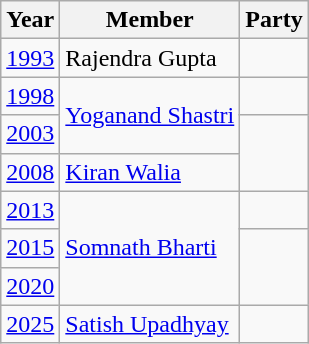<table class="wikitable">
<tr>
<th>Year</th>
<th>Member</th>
<th colspan=2>Party</th>
</tr>
<tr>
<td><a href='#'>1993</a></td>
<td>Rajendra Gupta</td>
<td></td>
</tr>
<tr>
<td><a href='#'>1998</a></td>
<td rowspan="2"><a href='#'>Yoganand Shastri</a></td>
<td></td>
</tr>
<tr>
<td><a href='#'>2003</a></td>
</tr>
<tr>
<td><a href='#'>2008</a></td>
<td><a href='#'>Kiran Walia</a></td>
</tr>
<tr>
<td><a href='#'>2013</a></td>
<td rowspan="3"><a href='#'>Somnath Bharti</a></td>
<td></td>
</tr>
<tr>
<td><a href='#'>2015</a></td>
</tr>
<tr>
<td><a href='#'>2020</a></td>
</tr>
<tr>
<td><a href='#'>2025</a></td>
<td><a href='#'>Satish Upadhyay</a></td>
<td></td>
</tr>
</table>
